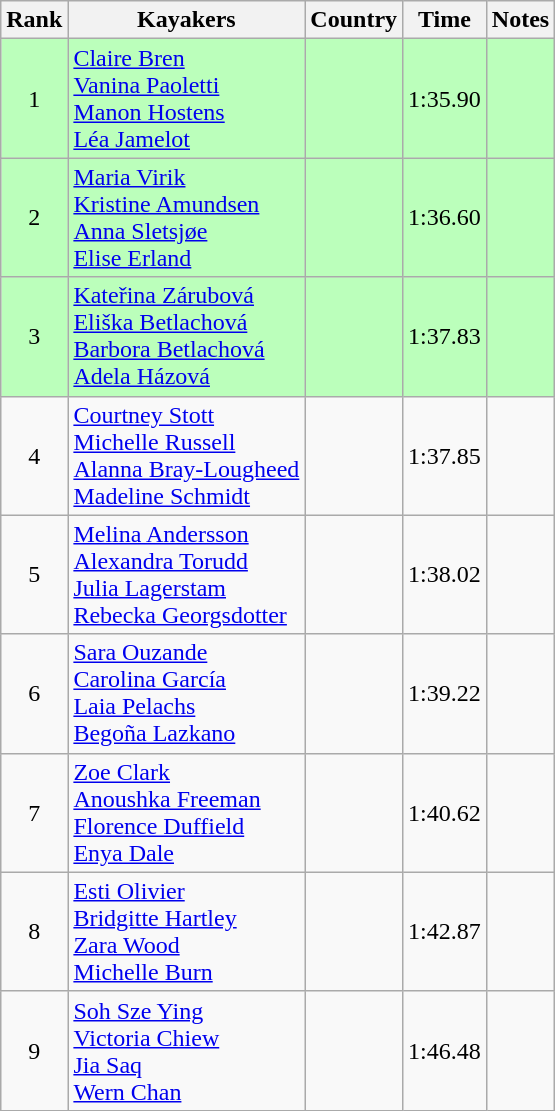<table class="wikitable" style="text-align:center">
<tr>
<th>Rank</th>
<th>Kayakers</th>
<th>Country</th>
<th>Time</th>
<th>Notes</th>
</tr>
<tr bgcolor=bbffbb>
<td>1</td>
<td align="left"><a href='#'>Claire Bren</a><br><a href='#'>Vanina Paoletti</a><br><a href='#'>Manon Hostens</a><br><a href='#'>Léa Jamelot</a></td>
<td align="left"></td>
<td>1:35.90</td>
<td></td>
</tr>
<tr bgcolor=bbffbb>
<td>2</td>
<td align="left"><a href='#'>Maria Virik</a><br><a href='#'>Kristine Amundsen</a><br><a href='#'>Anna Sletsjøe</a><br><a href='#'>Elise Erland</a></td>
<td align="left"></td>
<td>1:36.60</td>
<td></td>
</tr>
<tr bgcolor=bbffbb>
<td>3</td>
<td align="left"><a href='#'>Kateřina Zárubová</a><br><a href='#'>Eliška Betlachová</a><br><a href='#'>Barbora Betlachová</a><br><a href='#'>Adela Házová</a></td>
<td align="left"></td>
<td>1:37.83</td>
<td></td>
</tr>
<tr>
<td>4</td>
<td align="left"><a href='#'>Courtney Stott</a><br><a href='#'>Michelle Russell</a><br><a href='#'>Alanna Bray-Lougheed</a><br><a href='#'>Madeline Schmidt</a></td>
<td align="left"></td>
<td>1:37.85</td>
<td></td>
</tr>
<tr>
<td>5</td>
<td align="left"><a href='#'>Melina Andersson</a><br><a href='#'>Alexandra Torudd</a><br><a href='#'>Julia Lagerstam</a><br><a href='#'>Rebecka Georgsdotter</a></td>
<td align="left"></td>
<td>1:38.02</td>
<td></td>
</tr>
<tr>
<td>6</td>
<td align="left"><a href='#'>Sara Ouzande</a><br><a href='#'>Carolina García</a><br><a href='#'>Laia Pelachs</a><br><a href='#'>Begoña Lazkano</a></td>
<td align="left"></td>
<td>1:39.22</td>
<td></td>
</tr>
<tr>
<td>7</td>
<td align="left"><a href='#'>Zoe Clark</a><br><a href='#'>Anoushka Freeman</a><br><a href='#'>Florence Duffield</a><br><a href='#'>Enya Dale</a></td>
<td align="left"></td>
<td>1:40.62</td>
<td></td>
</tr>
<tr>
<td>8</td>
<td align="left"><a href='#'>Esti Olivier</a><br><a href='#'>Bridgitte Hartley</a><br><a href='#'>Zara Wood</a><br><a href='#'>Michelle Burn</a></td>
<td align="left"></td>
<td>1:42.87</td>
<td></td>
</tr>
<tr>
<td>9</td>
<td align="left"><a href='#'>Soh Sze Ying</a><br><a href='#'>Victoria Chiew</a><br><a href='#'>Jia Saq</a><br><a href='#'>Wern Chan</a></td>
<td align="left"></td>
<td>1:46.48</td>
<td></td>
</tr>
</table>
